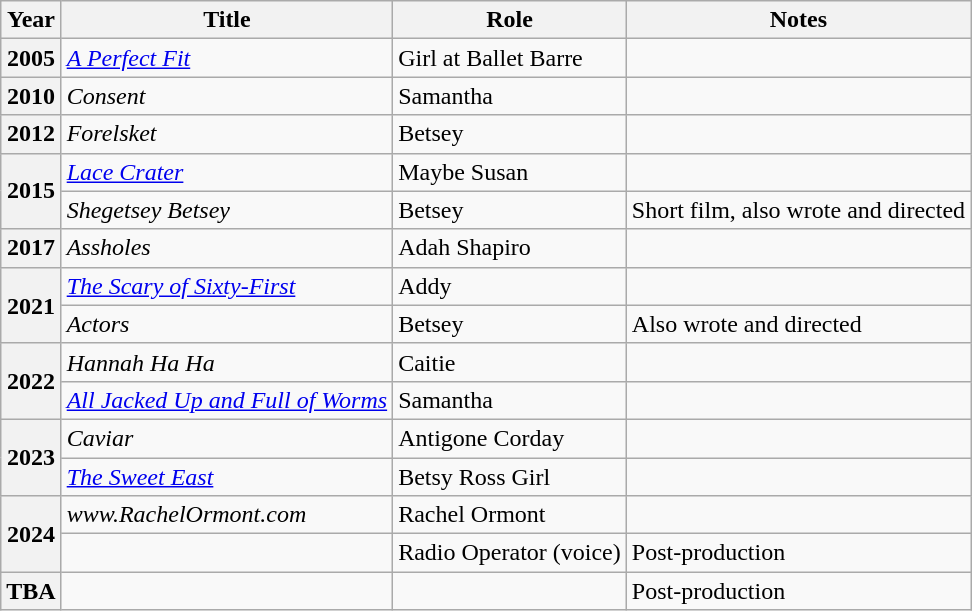<table class="wikitable plainrowheaders">
<tr>
<th scope="col">Year</th>
<th scope="col">Title</th>
<th scope="col">Role</th>
<th scope="col">Notes</th>
</tr>
<tr>
<th scope="row">2005</th>
<td><em><a href='#'>A Perfect Fit</a></em></td>
<td>Girl at Ballet Barre</td>
<td></td>
</tr>
<tr>
<th scope="row">2010</th>
<td><em>Consent</em></td>
<td>Samantha</td>
<td></td>
</tr>
<tr>
<th scope="row">2012</th>
<td><em>Forelsket</em></td>
<td>Betsey</td>
<td></td>
</tr>
<tr>
<th scope="row" rowspan="2">2015</th>
<td><em><a href='#'>Lace Crater</a></em></td>
<td>Maybe Susan</td>
<td></td>
</tr>
<tr>
<td><em>Shegetsey Betsey</em></td>
<td>Betsey</td>
<td>Short film, also wrote and directed</td>
</tr>
<tr>
<th scope="row">2017</th>
<td><em>Assholes</em></td>
<td>Adah Shapiro</td>
<td></td>
</tr>
<tr>
<th scope="row" rowspan="2">2021</th>
<td><em><a href='#'>The Scary of Sixty-First</a></em></td>
<td>Addy</td>
<td></td>
</tr>
<tr>
<td><em>Actors</em></td>
<td>Betsey</td>
<td>Also wrote and directed</td>
</tr>
<tr>
<th scope="row" rowspan="2">2022</th>
<td><em>Hannah Ha Ha</em></td>
<td>Caitie</td>
<td></td>
</tr>
<tr>
<td><em><a href='#'>All Jacked Up and Full of Worms</a></em></td>
<td>Samantha</td>
<td></td>
</tr>
<tr>
<th scope="row" rowspan="2">2023</th>
<td><em>Caviar</em></td>
<td>Antigone Corday</td>
<td></td>
</tr>
<tr>
<td><em><a href='#'>The Sweet East</a></em></td>
<td>Betsy Ross Girl</td>
<td></td>
</tr>
<tr>
<th scope="row" rowspan="2">2024</th>
<td><em>www.RachelOrmont.com</em></td>
<td>Rachel Ormont</td>
<td></td>
</tr>
<tr>
<td></td>
<td>Radio Operator (voice)</td>
<td>Post-production</td>
</tr>
<tr>
<th scope="row">TBA</th>
<td></td>
<td></td>
<td>Post-production</td>
</tr>
</table>
